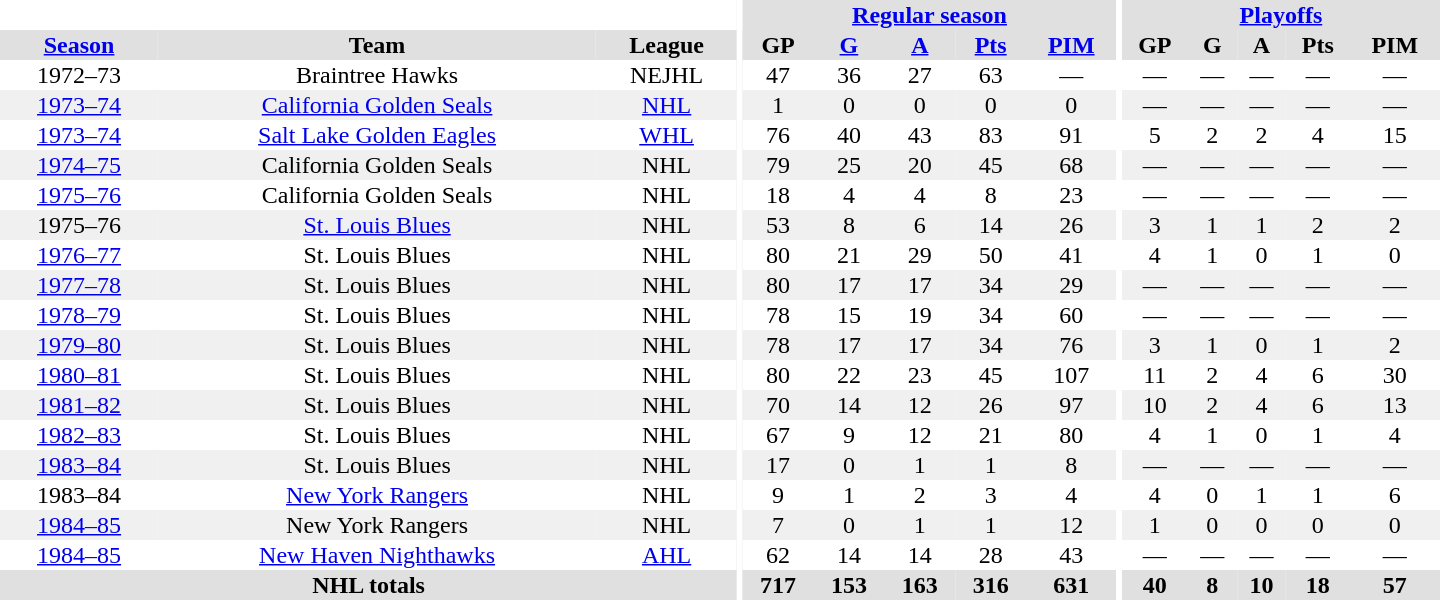<table border="0" cellpadding="1" cellspacing="0" style="text-align:center; width:60em">
<tr bgcolor="#e0e0e0">
<th colspan="3" bgcolor="#ffffff"></th>
<th rowspan="100" bgcolor="#ffffff"></th>
<th colspan="5"><a href='#'>Regular season</a></th>
<th rowspan="100" bgcolor="#ffffff"></th>
<th colspan="5"><a href='#'>Playoffs</a></th>
</tr>
<tr bgcolor="#e0e0e0">
<th><a href='#'>Season</a></th>
<th>Team</th>
<th>League</th>
<th>GP</th>
<th><a href='#'>G</a></th>
<th><a href='#'>A</a></th>
<th><a href='#'>Pts</a></th>
<th><a href='#'>PIM</a></th>
<th>GP</th>
<th>G</th>
<th>A</th>
<th>Pts</th>
<th>PIM</th>
</tr>
<tr>
<td>1972–73</td>
<td>Braintree Hawks</td>
<td>NEJHL</td>
<td>47</td>
<td>36</td>
<td>27</td>
<td>63</td>
<td>—</td>
<td>—</td>
<td>—</td>
<td>—</td>
<td>—</td>
<td>—</td>
</tr>
<tr bgcolor="#f0f0f0">
<td><a href='#'>1973–74</a></td>
<td><a href='#'>California Golden Seals</a></td>
<td><a href='#'>NHL</a></td>
<td>1</td>
<td>0</td>
<td>0</td>
<td>0</td>
<td>0</td>
<td>—</td>
<td>—</td>
<td>—</td>
<td>—</td>
<td>—</td>
</tr>
<tr>
<td><a href='#'>1973–74</a></td>
<td><a href='#'>Salt Lake Golden Eagles</a></td>
<td><a href='#'>WHL</a></td>
<td>76</td>
<td>40</td>
<td>43</td>
<td>83</td>
<td>91</td>
<td>5</td>
<td>2</td>
<td>2</td>
<td>4</td>
<td>15</td>
</tr>
<tr bgcolor="#f0f0f0">
<td><a href='#'>1974–75</a></td>
<td>California Golden Seals</td>
<td>NHL</td>
<td>79</td>
<td>25</td>
<td>20</td>
<td>45</td>
<td>68</td>
<td>—</td>
<td>—</td>
<td>—</td>
<td>—</td>
<td>—</td>
</tr>
<tr>
<td><a href='#'>1975–76</a></td>
<td>California Golden Seals</td>
<td>NHL</td>
<td>18</td>
<td>4</td>
<td>4</td>
<td>8</td>
<td>23</td>
<td>—</td>
<td>—</td>
<td>—</td>
<td>—</td>
<td>—</td>
</tr>
<tr bgcolor="#f0f0f0">
<td>1975–76</td>
<td><a href='#'>St. Louis Blues</a></td>
<td>NHL</td>
<td>53</td>
<td>8</td>
<td>6</td>
<td>14</td>
<td>26</td>
<td>3</td>
<td>1</td>
<td>1</td>
<td>2</td>
<td>2</td>
</tr>
<tr>
<td><a href='#'>1976–77</a></td>
<td>St. Louis Blues</td>
<td>NHL</td>
<td>80</td>
<td>21</td>
<td>29</td>
<td>50</td>
<td>41</td>
<td>4</td>
<td>1</td>
<td>0</td>
<td>1</td>
<td>0</td>
</tr>
<tr bgcolor="#f0f0f0">
<td><a href='#'>1977–78</a></td>
<td>St. Louis Blues</td>
<td>NHL</td>
<td>80</td>
<td>17</td>
<td>17</td>
<td>34</td>
<td>29</td>
<td>—</td>
<td>—</td>
<td>—</td>
<td>—</td>
<td>—</td>
</tr>
<tr>
<td><a href='#'>1978–79</a></td>
<td>St. Louis Blues</td>
<td>NHL</td>
<td>78</td>
<td>15</td>
<td>19</td>
<td>34</td>
<td>60</td>
<td>—</td>
<td>—</td>
<td>—</td>
<td>—</td>
<td>—</td>
</tr>
<tr bgcolor="#f0f0f0">
<td><a href='#'>1979–80</a></td>
<td>St. Louis Blues</td>
<td>NHL</td>
<td>78</td>
<td>17</td>
<td>17</td>
<td>34</td>
<td>76</td>
<td>3</td>
<td>1</td>
<td>0</td>
<td>1</td>
<td>2</td>
</tr>
<tr>
<td><a href='#'>1980–81</a></td>
<td>St. Louis Blues</td>
<td>NHL</td>
<td>80</td>
<td>22</td>
<td>23</td>
<td>45</td>
<td>107</td>
<td>11</td>
<td>2</td>
<td>4</td>
<td>6</td>
<td>30</td>
</tr>
<tr bgcolor="#f0f0f0">
<td><a href='#'>1981–82</a></td>
<td>St. Louis Blues</td>
<td>NHL</td>
<td>70</td>
<td>14</td>
<td>12</td>
<td>26</td>
<td>97</td>
<td>10</td>
<td>2</td>
<td>4</td>
<td>6</td>
<td>13</td>
</tr>
<tr>
<td><a href='#'>1982–83</a></td>
<td>St. Louis Blues</td>
<td>NHL</td>
<td>67</td>
<td>9</td>
<td>12</td>
<td>21</td>
<td>80</td>
<td>4</td>
<td>1</td>
<td>0</td>
<td>1</td>
<td>4</td>
</tr>
<tr bgcolor="#f0f0f0">
<td><a href='#'>1983–84</a></td>
<td>St. Louis Blues</td>
<td>NHL</td>
<td>17</td>
<td>0</td>
<td>1</td>
<td>1</td>
<td>8</td>
<td>—</td>
<td>—</td>
<td>—</td>
<td>—</td>
<td>—</td>
</tr>
<tr>
<td>1983–84</td>
<td><a href='#'>New York Rangers</a></td>
<td>NHL</td>
<td>9</td>
<td>1</td>
<td>2</td>
<td>3</td>
<td>4</td>
<td>4</td>
<td>0</td>
<td>1</td>
<td>1</td>
<td>6</td>
</tr>
<tr bgcolor="#f0f0f0">
<td><a href='#'>1984–85</a></td>
<td>New York Rangers</td>
<td>NHL</td>
<td>7</td>
<td>0</td>
<td>1</td>
<td>1</td>
<td>12</td>
<td>1</td>
<td>0</td>
<td>0</td>
<td>0</td>
<td>0</td>
</tr>
<tr>
<td><a href='#'>1984–85</a></td>
<td><a href='#'>New Haven Nighthawks</a></td>
<td><a href='#'>AHL</a></td>
<td>62</td>
<td>14</td>
<td>14</td>
<td>28</td>
<td>43</td>
<td>—</td>
<td>—</td>
<td>—</td>
<td>—</td>
<td>—</td>
</tr>
<tr bgcolor="#e0e0e0">
<th colspan="3">NHL totals</th>
<th>717</th>
<th>153</th>
<th>163</th>
<th>316</th>
<th>631</th>
<th>40</th>
<th>8</th>
<th>10</th>
<th>18</th>
<th>57</th>
</tr>
</table>
